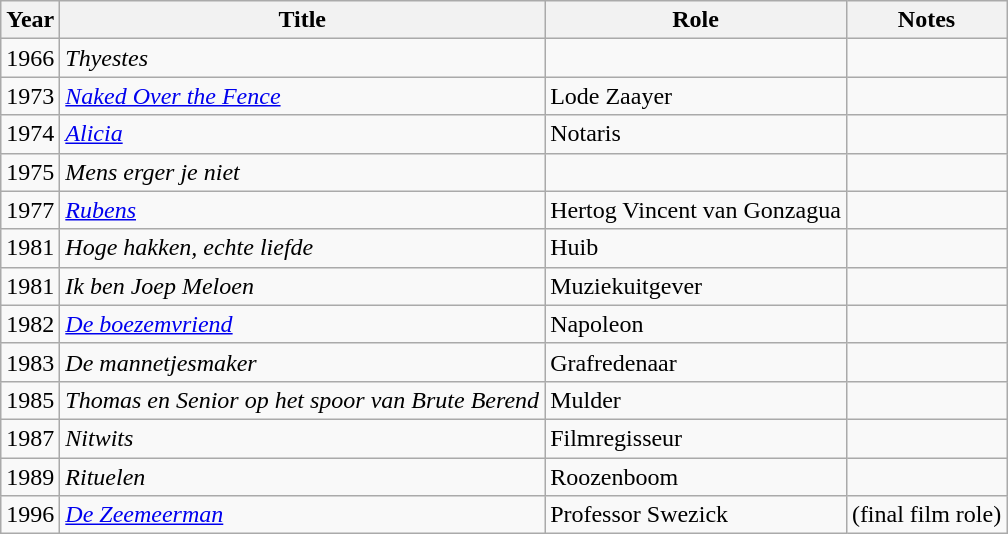<table class="wikitable">
<tr>
<th>Year</th>
<th>Title</th>
<th>Role</th>
<th>Notes</th>
</tr>
<tr>
<td>1966</td>
<td><em>Thyestes</em></td>
<td></td>
<td></td>
</tr>
<tr>
<td>1973</td>
<td><em><a href='#'>Naked Over the Fence</a></em></td>
<td>Lode Zaayer</td>
<td></td>
</tr>
<tr>
<td>1974</td>
<td><em><a href='#'>Alicia</a></em></td>
<td>Notaris</td>
<td></td>
</tr>
<tr>
<td>1975</td>
<td><em>Mens erger je niet</em></td>
<td></td>
<td></td>
</tr>
<tr>
<td>1977</td>
<td><em><a href='#'>Rubens</a></em></td>
<td>Hertog Vincent van Gonzagua</td>
<td></td>
</tr>
<tr>
<td>1981</td>
<td><em>Hoge hakken, echte liefde</em></td>
<td>Huib</td>
<td></td>
</tr>
<tr>
<td>1981</td>
<td><em>Ik ben Joep Meloen</em></td>
<td>Muziekuitgever</td>
<td></td>
</tr>
<tr>
<td>1982</td>
<td><em><a href='#'>De boezemvriend</a></em></td>
<td>Napoleon</td>
<td></td>
</tr>
<tr>
<td>1983</td>
<td><em>De mannetjesmaker</em></td>
<td>Grafredenaar</td>
<td></td>
</tr>
<tr>
<td>1985</td>
<td><em>Thomas en Senior op het spoor van Brute Berend</em></td>
<td>Mulder</td>
<td></td>
</tr>
<tr>
<td>1987</td>
<td><em>Nitwits</em></td>
<td>Filmregisseur</td>
<td></td>
</tr>
<tr>
<td>1989</td>
<td><em>Rituelen</em></td>
<td>Roozenboom</td>
<td></td>
</tr>
<tr>
<td>1996</td>
<td><em><a href='#'>De Zeemeerman</a></em></td>
<td>Professor Swezick</td>
<td>(final film role)</td>
</tr>
</table>
